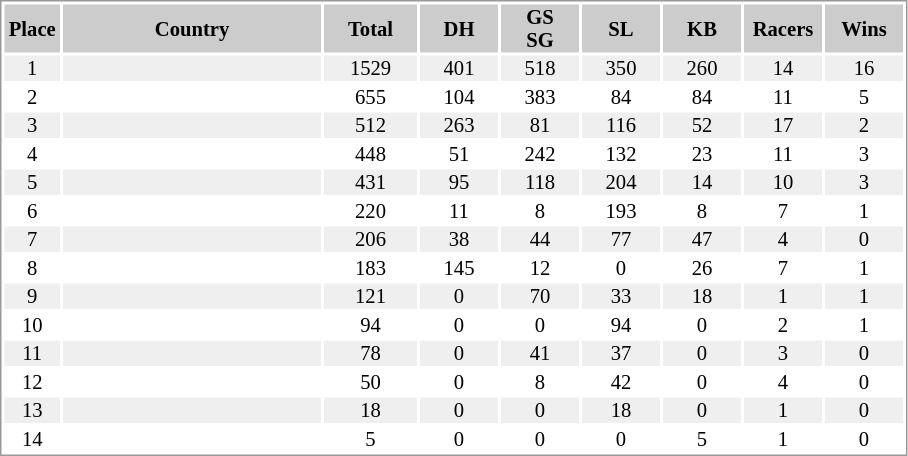<table border="0" style="border: 1px solid #999; background-color:#FFFFFF; text-align:center; font-size:86%; line-height:15px;">
<tr align="center" bgcolor="#CCCCCC">
<th width=35>Place</th>
<th width=170>Country</th>
<th width=60>Total</th>
<th width=50>DH</th>
<th width=50>GS<br>SG</th>
<th width=50>SL</th>
<th width=50>KB</th>
<th width=50>Racers</th>
<th width=50>Wins</th>
</tr>
<tr bgcolor="#EFEFEF">
<td>1</td>
<td align="left"></td>
<td>1529</td>
<td>401</td>
<td>518</td>
<td>350</td>
<td>260</td>
<td>14</td>
<td>16</td>
</tr>
<tr>
<td>2</td>
<td align="left"></td>
<td>655</td>
<td>104</td>
<td>383</td>
<td>84</td>
<td>84</td>
<td>11</td>
<td>5</td>
</tr>
<tr bgcolor="#EFEFEF">
<td>3</td>
<td align="left"></td>
<td>512</td>
<td>263</td>
<td>81</td>
<td>116</td>
<td>52</td>
<td>17</td>
<td>2</td>
</tr>
<tr>
<td>4</td>
<td align="left"></td>
<td>448</td>
<td>51</td>
<td>242</td>
<td>132</td>
<td>23</td>
<td>11</td>
<td>3</td>
</tr>
<tr bgcolor="#EFEFEF">
<td>5</td>
<td align="left"></td>
<td>431</td>
<td>95</td>
<td>118</td>
<td>204</td>
<td>14</td>
<td>10</td>
<td>3</td>
</tr>
<tr>
<td>6</td>
<td align="left"></td>
<td>220</td>
<td>11</td>
<td>8</td>
<td>193</td>
<td>8</td>
<td>7</td>
<td>1</td>
</tr>
<tr bgcolor="#EFEFEF">
<td>7</td>
<td align="left"></td>
<td>206</td>
<td>38</td>
<td>44</td>
<td>77</td>
<td>47</td>
<td>4</td>
<td>0</td>
</tr>
<tr>
<td>8</td>
<td align="left"></td>
<td>183</td>
<td>145</td>
<td>12</td>
<td>0</td>
<td>26</td>
<td>7</td>
<td>1</td>
</tr>
<tr bgcolor="#EFEFEF">
<td>9</td>
<td align="left"></td>
<td>121</td>
<td>0</td>
<td>70</td>
<td>33</td>
<td>18</td>
<td>1</td>
<td>1</td>
</tr>
<tr>
<td>10</td>
<td align="left"></td>
<td>94</td>
<td>0</td>
<td>0</td>
<td>94</td>
<td>0</td>
<td>2</td>
<td>1</td>
</tr>
<tr bgcolor="#EFEFEF">
<td>11</td>
<td align="left"></td>
<td>78</td>
<td>0</td>
<td>41</td>
<td>37</td>
<td>0</td>
<td>3</td>
<td>0</td>
</tr>
<tr>
<td>12</td>
<td align="left"></td>
<td>50</td>
<td>0</td>
<td>8</td>
<td>42</td>
<td>0</td>
<td>4</td>
<td>0</td>
</tr>
<tr bgcolor="#EFEFEF">
<td>13</td>
<td align="left"></td>
<td>18</td>
<td>0</td>
<td>0</td>
<td>18</td>
<td>0</td>
<td>1</td>
<td>0</td>
</tr>
<tr>
<td>14</td>
<td align="left"></td>
<td>5</td>
<td>0</td>
<td>0</td>
<td>0</td>
<td>5</td>
<td>1</td>
<td>0</td>
</tr>
</table>
